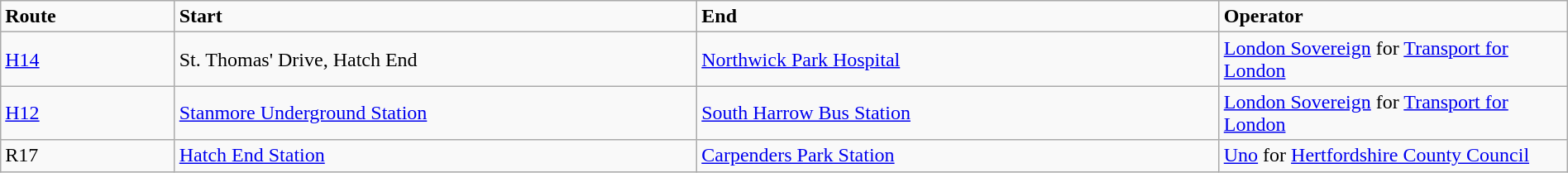<table class="wikitable" style="width:100%;">
<tr>
<td style="width:10%;"><strong>Route</strong></td>
<td style="width:30%;"><strong>Start</strong></td>
<td style="width:30%;"><strong>End</strong></td>
<td style="width:20%;"><strong>Operator</strong></td>
</tr>
<tr>
<td><a href='#'>H14</a></td>
<td>St. Thomas' Drive, Hatch End</td>
<td><a href='#'>Northwick Park Hospital</a></td>
<td><a href='#'>London Sovereign</a> for <a href='#'>Transport for London</a></td>
</tr>
<tr>
<td><a href='#'>H12</a></td>
<td><a href='#'>Stanmore Underground Station</a></td>
<td><a href='#'>South Harrow Bus Station</a></td>
<td><a href='#'>London Sovereign</a> for <a href='#'>Transport for London</a></td>
</tr>
<tr>
<td>R17</td>
<td><a href='#'>Hatch End Station</a></td>
<td><a href='#'>Carpenders Park Station</a></td>
<td><a href='#'>Uno</a> for <a href='#'>Hertfordshire County Council</a></td>
</tr>
</table>
